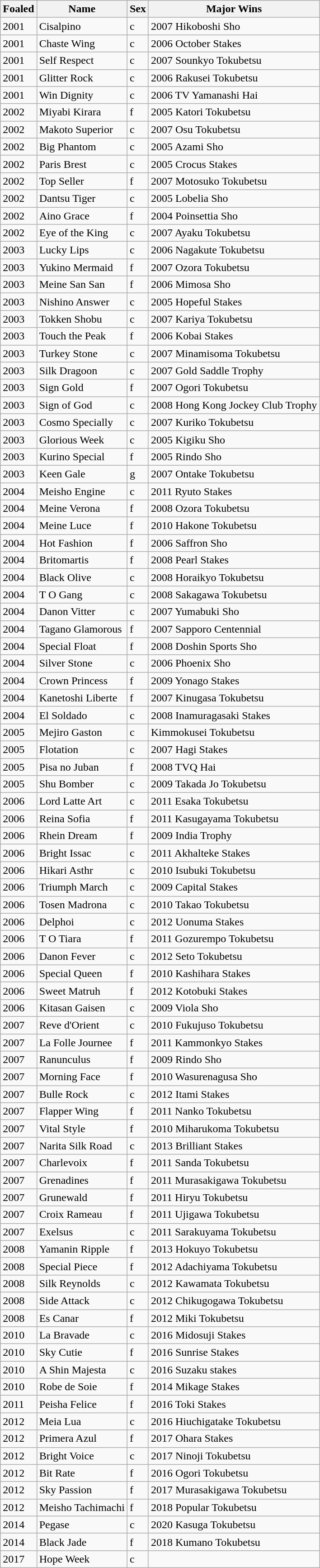<table class="wikitable mw-collapsible mw-collapsed">
<tr style="background:#eee;">
<th>Foaled</th>
<th>Name</th>
<th>Sex</th>
<th>Major Wins</th>
</tr>
<tr>
<td>2001</td>
<td>Cisalpino</td>
<td>c</td>
<td>2007 Hikoboshi Sho</td>
</tr>
<tr>
<td>2001</td>
<td>Chaste Wing</td>
<td>c</td>
<td>2006 October Stakes</td>
</tr>
<tr>
<td>2001</td>
<td>Self Respect</td>
<td>c</td>
<td>2007 Sounkyo Tokubetsu</td>
</tr>
<tr>
<td>2001</td>
<td>Glitter Rock</td>
<td>c</td>
<td>2006 Rakusei Tokubetsu</td>
</tr>
<tr>
<td>2001</td>
<td>Win Dignity</td>
<td>c</td>
<td>2006 TV Yamanashi Hai</td>
</tr>
<tr>
<td>2002</td>
<td>Miyabi Kirara</td>
<td>f</td>
<td>2005 Katori Tokubetsu</td>
</tr>
<tr>
<td>2002</td>
<td>Makoto Superior</td>
<td>c</td>
<td>2007 Osu Tokubetsu</td>
</tr>
<tr>
<td>2002</td>
<td>Big Phantom</td>
<td>c</td>
<td>2005 Azami Sho</td>
</tr>
<tr>
<td>2002</td>
<td>Paris Brest</td>
<td>c</td>
<td>2005 Crocus Stakes</td>
</tr>
<tr>
<td>2002</td>
<td>Top Seller</td>
<td>f</td>
<td>2007 Motosuko Tokubetsu</td>
</tr>
<tr>
<td>2002</td>
<td>Dantsu Tiger</td>
<td>c</td>
<td>2005 Lobelia Sho</td>
</tr>
<tr>
<td>2002</td>
<td>Aino Grace</td>
<td>f</td>
<td>2004 Poinsettia Sho</td>
</tr>
<tr>
<td>2002</td>
<td>Eye of the King</td>
<td>c</td>
<td>2007 Ayaku Tokubetsu</td>
</tr>
<tr>
<td>2003</td>
<td>Lucky Lips</td>
<td>c</td>
<td>2006 Nagakute Tokubetsu</td>
</tr>
<tr>
<td>2003</td>
<td>Yukino Mermaid</td>
<td>f</td>
<td>2007 Ozora Tokubetsu</td>
</tr>
<tr>
<td>2003</td>
<td>Meine San San</td>
<td>f</td>
<td>2006 Mimosa Sho</td>
</tr>
<tr>
<td>2003</td>
<td>Nishino Answer</td>
<td>c</td>
<td>2005 Hopeful Stakes</td>
</tr>
<tr>
<td>2003</td>
<td>Tokken Shobu</td>
<td>c</td>
<td>2007 Kariya Tokubetsu</td>
</tr>
<tr>
<td>2003</td>
<td>Touch the Peak</td>
<td>f</td>
<td>2006 Kobai Stakes</td>
</tr>
<tr>
<td>2003</td>
<td>Turkey Stone</td>
<td>c</td>
<td>2007 Minamisoma Tokubetsu</td>
</tr>
<tr>
<td>2003</td>
<td>Silk Dragoon</td>
<td>c</td>
<td>2007 Gold Saddle Trophy</td>
</tr>
<tr>
<td>2003</td>
<td>Sign Gold</td>
<td>f</td>
<td>2007 Ogori Tokubetsu</td>
</tr>
<tr>
<td>2003</td>
<td>Sign of God</td>
<td>c</td>
<td>2008 Hong Kong Jockey Club Trophy</td>
</tr>
<tr>
<td>2003</td>
<td>Cosmo Specially</td>
<td>c</td>
<td>2007 Kuriko Tokubetsu</td>
</tr>
<tr>
<td>2003</td>
<td>Glorious Week</td>
<td>c</td>
<td>2005 Kigiku Sho</td>
</tr>
<tr>
<td>2003</td>
<td>Kurino Special</td>
<td>f</td>
<td>2005 Rindo Sho</td>
</tr>
<tr>
<td>2003</td>
<td>Keen Gale</td>
<td>g</td>
<td>2007 Ontake Tokubetsu</td>
</tr>
<tr>
<td>2004</td>
<td>Meisho Engine</td>
<td>c</td>
<td>2011 Ryuto Stakes</td>
</tr>
<tr>
<td>2004</td>
<td>Meine Verona</td>
<td>f</td>
<td>2008 Ozora Tokubetsu</td>
</tr>
<tr>
<td>2004</td>
<td>Meine Luce</td>
<td>f</td>
<td>2010 Hakone Tokubetsu</td>
</tr>
<tr>
<td>2004</td>
<td>Hot Fashion</td>
<td>f</td>
<td>2006 Saffron Sho</td>
</tr>
<tr>
<td>2004</td>
<td>Britomartis</td>
<td>f</td>
<td>2008 Pearl Stakes</td>
</tr>
<tr>
<td>2004</td>
<td>Black Olive</td>
<td>c</td>
<td>2008 Horaikyo Tokubetsu</td>
</tr>
<tr>
<td>2004</td>
<td>T O Gang</td>
<td>c</td>
<td>2008 Sakagawa Tokubetsu</td>
</tr>
<tr>
<td>2004</td>
<td>Danon Vitter</td>
<td>c</td>
<td>2007 Yumabuki Sho</td>
</tr>
<tr>
<td>2004</td>
<td>Tagano Glamorous</td>
<td>f</td>
<td>2007 Sapporo Centennial</td>
</tr>
<tr>
<td>2004</td>
<td>Special Float</td>
<td>f</td>
<td>2008 Doshin Sports Sho</td>
</tr>
<tr>
<td>2004</td>
<td>Silver Stone</td>
<td>c</td>
<td>2006 Phoenix Sho</td>
</tr>
<tr>
<td>2004</td>
<td>Crown Princess</td>
<td>f</td>
<td>2009 Yonago Stakes</td>
</tr>
<tr>
<td>2004</td>
<td>Kanetoshi Liberte</td>
<td>f</td>
<td>2007 Kinugasa Tokubetsu</td>
</tr>
<tr>
<td>2004</td>
<td>El Soldado</td>
<td>c</td>
<td>2008 Inamuragasaki Stakes</td>
</tr>
<tr>
<td>2005</td>
<td>Mejiro Gaston</td>
<td>c</td>
<td>Kimmokusei Tokubetsu</td>
</tr>
<tr>
<td>2005</td>
<td>Flotation</td>
<td>c</td>
<td>2007 Hagi Stakes</td>
</tr>
<tr>
<td>2005</td>
<td>Pisa no Juban</td>
<td>f</td>
<td>2008 TVQ Hai</td>
</tr>
<tr>
<td>2005</td>
<td>Shu Bomber</td>
<td>c</td>
<td>2009 Takada Jo Tokubetsu</td>
</tr>
<tr>
<td>2006</td>
<td>Lord Latte Art</td>
<td>c</td>
<td>2011 Esaka Tokubetsu</td>
</tr>
<tr>
<td>2006</td>
<td>Reina Sofia</td>
<td>f</td>
<td>2011 Kasugayama Tokubetsu</td>
</tr>
<tr>
<td>2006</td>
<td>Rhein Dream</td>
<td>f</td>
<td>2009 India Trophy</td>
</tr>
<tr>
<td>2006</td>
<td>Bright Issac</td>
<td>c</td>
<td>2011 Akhalteke Stakes</td>
</tr>
<tr>
<td>2006</td>
<td>Hikari Asthr</td>
<td>c</td>
<td>2010 Isubuki Tokubetsu</td>
</tr>
<tr>
<td>2006</td>
<td>Triumph March</td>
<td>c</td>
<td>2009 Capital Stakes</td>
</tr>
<tr>
<td>2006</td>
<td>Tosen Madrona</td>
<td>c</td>
<td>2010 Takao Tokubetsu</td>
</tr>
<tr>
<td>2006</td>
<td>Delphoi</td>
<td>c</td>
<td>2012 Uonuma Stakes</td>
</tr>
<tr>
<td>2006</td>
<td>T O Tiara</td>
<td>f</td>
<td>2011 Gozurempo Tokubetsu</td>
</tr>
<tr>
<td>2006</td>
<td>Danon Fever</td>
<td>c</td>
<td>2012 Seto Tokubetsu</td>
</tr>
<tr>
<td>2006</td>
<td>Special Queen</td>
<td>f</td>
<td>2010 Kashihara Stakes</td>
</tr>
<tr>
<td>2006</td>
<td>Sweet Matruh</td>
<td>f</td>
<td>2012 Kotobuki Stakes</td>
</tr>
<tr>
<td>2006</td>
<td>Kitasan Gaisen</td>
<td>c</td>
<td>2009 Viola Sho</td>
</tr>
<tr>
<td>2007</td>
<td>Reve d'Orient</td>
<td>c</td>
<td>2010 Fukujuso Tokubetsu</td>
</tr>
<tr>
<td>2007</td>
<td>La Folle Journee</td>
<td>f</td>
<td>2011 Kammonkyo Stakes</td>
</tr>
<tr>
<td>2007</td>
<td>Ranunculus</td>
<td>f</td>
<td>2009 Rindo Sho</td>
</tr>
<tr>
<td>2007</td>
<td>Morning Face</td>
<td>f</td>
<td>2010 Wasurenagusa Sho</td>
</tr>
<tr>
<td>2007</td>
<td>Bulle Rock</td>
<td>c</td>
<td>2012 Itami Stakes</td>
</tr>
<tr>
<td>2007</td>
<td>Flapper Wing</td>
<td>f</td>
<td>2011 Nanko Tokubetsu</td>
</tr>
<tr>
<td>2007</td>
<td>Vital Style</td>
<td>f</td>
<td>2010 Miharukoma Tokubetsu</td>
</tr>
<tr>
<td>2007</td>
<td>Narita Silk Road</td>
<td>c</td>
<td>2013 Brilliant Stakes</td>
</tr>
<tr>
<td>2007</td>
<td>Charlevoix</td>
<td>f</td>
<td>2011 Sanda Tokubetsu</td>
</tr>
<tr>
<td>2007</td>
<td>Grenadines</td>
<td>f</td>
<td>2011 Murasakigawa Tokubetsu</td>
</tr>
<tr>
<td>2007</td>
<td>Grunewald</td>
<td>f</td>
<td>2011 Hiryu Tokubetsu</td>
</tr>
<tr>
<td>2007</td>
<td>Croix Rameau</td>
<td>f</td>
<td>2011 Ujigawa Tokubetsu</td>
</tr>
<tr>
<td>2007</td>
<td>Exelsus</td>
<td>c</td>
<td>2011 Sarakuyama Tokubetsu</td>
</tr>
<tr>
<td>2008</td>
<td>Yamanin Ripple</td>
<td>f</td>
<td>2013 Hokuyo Tokubetsu</td>
</tr>
<tr>
<td>2008</td>
<td>Special Piece</td>
<td>f</td>
<td>2012 Adachiyama Tokubetsu</td>
</tr>
<tr>
<td>2008</td>
<td>Silk Reynolds</td>
<td>c</td>
<td>2012 Kawamata Tokubetsu</td>
</tr>
<tr>
<td>2008</td>
<td>Side Attack</td>
<td>c</td>
<td>2012 Chikugogawa Tokubetsu</td>
</tr>
<tr>
<td>2008</td>
<td>Es Canar</td>
<td>f</td>
<td>2012 Miki Tokubetsu</td>
</tr>
<tr>
<td>2010</td>
<td>La Bravade</td>
<td>c</td>
<td>2016 Midosuji Stakes</td>
</tr>
<tr>
<td>2010</td>
<td>Sky Cutie</td>
<td>f</td>
<td>2016 Sunrise Stakes</td>
</tr>
<tr>
<td>2010</td>
<td>A Shin Majesta</td>
<td>c</td>
<td>2016 Suzaku stakes</td>
</tr>
<tr>
<td>2010</td>
<td>Robe de Soie</td>
<td>f</td>
<td>2014 Mikage Stakes</td>
</tr>
<tr>
<td>2011</td>
<td>Peisha Felice</td>
<td>f</td>
<td>2016 Toki Stakes</td>
</tr>
<tr>
<td>2012</td>
<td>Meia Lua</td>
<td>c</td>
<td>2016 Hiuchigatake Tokubetsu</td>
</tr>
<tr>
<td>2012</td>
<td>Primera Azul</td>
<td>f</td>
<td>2017 Ohara Stakes</td>
</tr>
<tr>
<td>2012</td>
<td>Bright Voice</td>
<td>c</td>
<td>2017 Ninoji Tokubetsu</td>
</tr>
<tr>
<td>2012</td>
<td>Bit Rate</td>
<td>f</td>
<td>2016 Ogori Tokubetsu</td>
</tr>
<tr>
<td>2012</td>
<td>Sky Passion</td>
<td>f</td>
<td>2017 Murasakigawa Tokubetsu</td>
</tr>
<tr>
<td>2012</td>
<td>Meisho Tachimachi</td>
<td>f</td>
<td>2018 Popular Tokubetsu</td>
</tr>
<tr>
<td>2014</td>
<td>Pegase</td>
<td>c</td>
<td>2020 Kasuga Tokubetsu</td>
</tr>
<tr>
<td>2014</td>
<td>Black Jade</td>
<td>f</td>
<td>2018 Kumano Tokubetsu</td>
</tr>
<tr>
<td>2017</td>
<td>Hope Week</td>
<td>c</td>
<td></td>
</tr>
</table>
